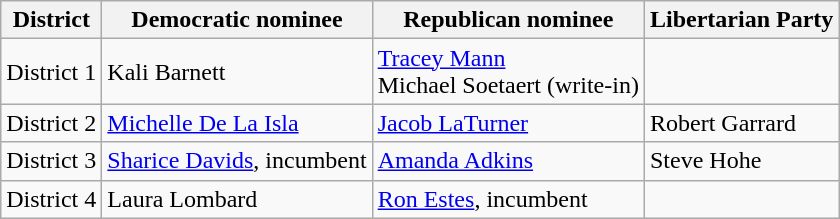<table class="wikitable">
<tr>
<th>District</th>
<th>Democratic nominee</th>
<th>Republican nominee</th>
<th>Libertarian Party</th>
</tr>
<tr>
<td>District 1</td>
<td>Kali Barnett</td>
<td><a href='#'>Tracey Mann</a><br>Michael Soetaert (write-in)</td>
<td></td>
</tr>
<tr>
<td>District 2</td>
<td><a href='#'>Michelle De La Isla</a></td>
<td><a href='#'>Jacob LaTurner</a></td>
<td>Robert Garrard</td>
</tr>
<tr>
<td>District 3</td>
<td><a href='#'>Sharice Davids</a>, incumbent</td>
<td><a href='#'>Amanda Adkins</a></td>
<td>Steve Hohe</td>
</tr>
<tr>
<td>District 4</td>
<td>Laura Lombard</td>
<td><a href='#'>Ron Estes</a>, incumbent</td>
<td></td>
</tr>
</table>
